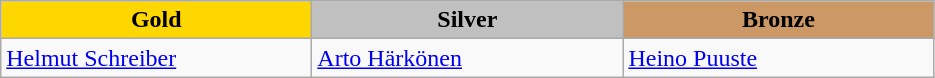<table class="wikitable" style="text-align:left">
<tr align="center">
<td width=200 bgcolor=gold><strong>Gold</strong></td>
<td width=200 bgcolor=silver><strong>Silver</strong></td>
<td width=200 bgcolor=CC9966><strong>Bronze</strong></td>
</tr>
<tr>
<td><a href='#'>Helmut Schreiber</a><br><em></em></td>
<td><a href='#'>Arto Härkönen</a><br><em></em></td>
<td><a href='#'>Heino Puuste</a><br><em></em></td>
</tr>
</table>
